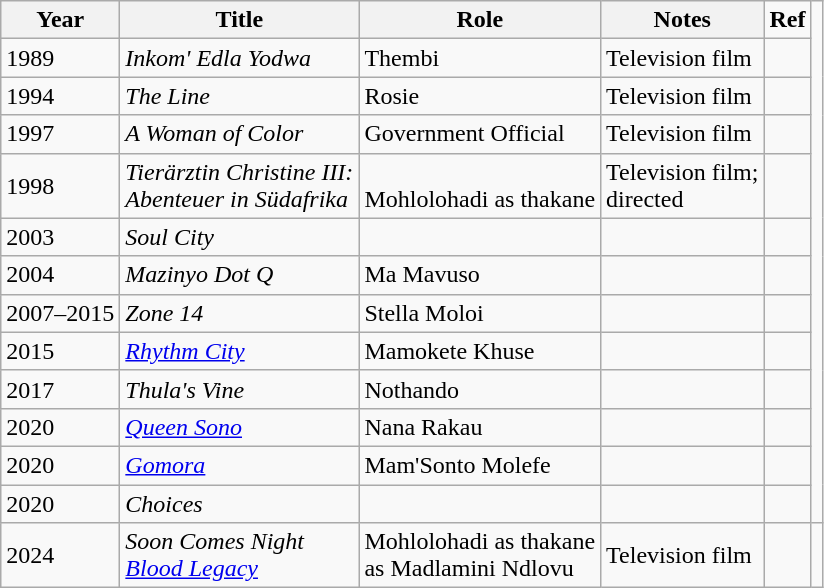<table class="wikitable sortable">
<tr>
<th>Year</th>
<th>Title</th>
<th>Role</th>
<th class="unsortable">Notes</th>
<td><strong>Ref</strong></td>
</tr>
<tr>
<td>1989</td>
<td><em>Inkom' Edla Yodwa</em></td>
<td>Thembi</td>
<td>Television film</td>
<td></td>
</tr>
<tr>
<td>1994</td>
<td><em>The Line</em></td>
<td>Rosie</td>
<td>Television film</td>
<td></td>
</tr>
<tr>
<td>1997</td>
<td><em>A Woman of Color</em></td>
<td>Government Official</td>
<td>Television film</td>
<td></td>
</tr>
<tr>
<td>1998</td>
<td><em>Tierärztin Christine III:</em><br><em>Abenteuer in Südafrika</em></td>
<td><br>Mohlolohadi as thakane</td>
<td>Television film;<br>directed</td>
<td></td>
</tr>
<tr>
<td>2003</td>
<td><em>Soul City</em></td>
<td></td>
<td></td>
<td></td>
</tr>
<tr>
<td>2004</td>
<td><em>Mazinyo Dot Q</em></td>
<td>Ma Mavuso</td>
<td></td>
<td></td>
</tr>
<tr>
<td>2007–2015</td>
<td><em>Zone 14</em></td>
<td>Stella Moloi</td>
<td></td>
<td></td>
</tr>
<tr>
<td>2015</td>
<td><em><a href='#'>Rhythm City</a></em></td>
<td>Mamokete Khuse</td>
<td></td>
<td></td>
</tr>
<tr>
<td>2017</td>
<td><em>Thula's Vine</em></td>
<td>Nothando</td>
<td></td>
<td></td>
</tr>
<tr>
<td>2020</td>
<td><em><a href='#'>Queen Sono</a></em></td>
<td>Nana Rakau</td>
<td></td>
<td></td>
</tr>
<tr>
<td>2020</td>
<td><em><a href='#'>Gomora</a></em></td>
<td>Mam'Sonto Molefe</td>
<td></td>
<td></td>
</tr>
<tr>
<td>2020</td>
<td><em>Choices</em></td>
<td></td>
<td></td>
<td></td>
</tr>
<tr>
<td>2024</td>
<td><em>Soon Comes Night</em><br><a href='#'><em>Blood Legacy</em></a></td>
<td>Mohlolohadi as thakane<br>as Madlamini Ndlovu</td>
<td>Television film</td>
<td></td>
<td></td>
</tr>
</table>
